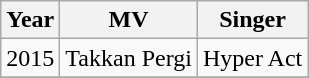<table class="wikitable sortable">
<tr>
<th>Year</th>
<th>MV</th>
<th>Singer</th>
</tr>
<tr>
<td>2015</td>
<td>Takkan Pergi</td>
<td>Hyper Act</td>
</tr>
<tr>
</tr>
</table>
